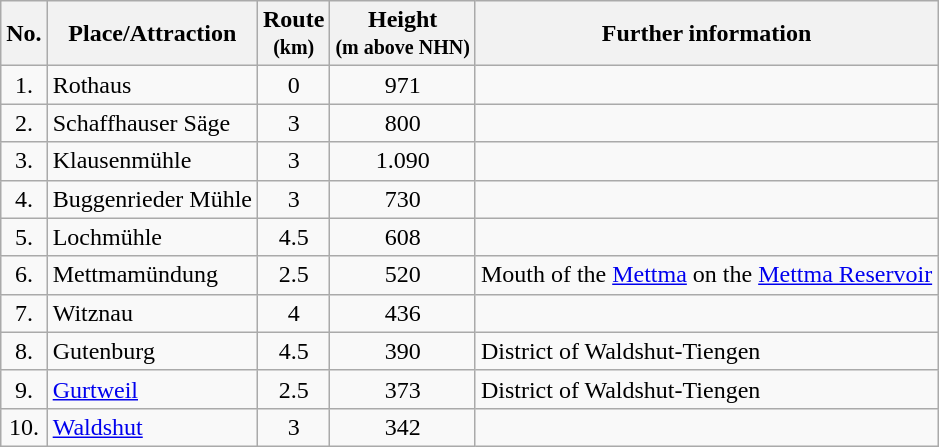<table class="wikitable toptextcells">
<tr class="hintergrundfarbe5">
<th>No.</th>
<th>Place/Attraction</th>
<th>Route <br><small>(km)</small></th>
<th>Height <br><small>(m above NHN)</small></th>
<th class="unsortable">Further information</th>
</tr>
<tr>
<td style="text-align:center">1.</td>
<td>Rothaus</td>
<td style="text-align:center">0</td>
<td style="text-align:center">971</td>
<td></td>
</tr>
<tr>
<td style="text-align:center">2.</td>
<td>Schaffhauser Säge</td>
<td style="text-align:center">3</td>
<td style="text-align:center">800</td>
<td></td>
</tr>
<tr>
<td style="text-align:center">3.</td>
<td>Klausenmühle</td>
<td style="text-align:center">3</td>
<td style="text-align:center">1.090</td>
<td></td>
</tr>
<tr>
<td style="text-align:center">4.</td>
<td>Buggenrieder Mühle</td>
<td style="text-align:center">3</td>
<td style="text-align:center">730</td>
<td></td>
</tr>
<tr>
<td style="text-align:center">5.</td>
<td>Lochmühle</td>
<td style="text-align:center">4.5</td>
<td style="text-align:center">608</td>
<td></td>
</tr>
<tr>
<td style="text-align:center">6.</td>
<td>Mettmamündung</td>
<td style="text-align:center">2.5</td>
<td style="text-align:center">520</td>
<td>Mouth of the <a href='#'>Mettma</a> on the <a href='#'>Mettma Reservoir</a></td>
</tr>
<tr>
<td style="text-align:center">7.</td>
<td>Witznau</td>
<td style="text-align:center">4</td>
<td style="text-align:center">436</td>
<td></td>
</tr>
<tr>
<td style="text-align:center">8.</td>
<td>Gutenburg</td>
<td style="text-align:center">4.5</td>
<td style="text-align:center">390</td>
<td>District of Waldshut-Tiengen</td>
</tr>
<tr>
<td style="text-align:center">9.</td>
<td><a href='#'>Gurtweil</a></td>
<td style="text-align:center">2.5</td>
<td style="text-align:center">373</td>
<td>District of Waldshut-Tiengen</td>
</tr>
<tr>
<td style="text-align:center">10.</td>
<td><a href='#'>Waldshut</a></td>
<td style="text-align:center">3</td>
<td style="text-align:center">342</td>
<td></td>
</tr>
</table>
